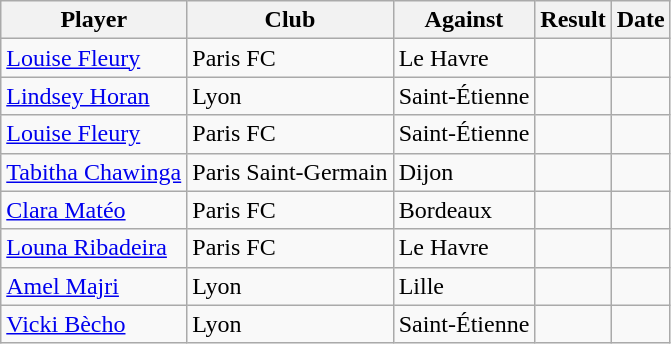<table class="wikitable sortable">
<tr>
<th>Player</th>
<th>Club</th>
<th>Against</th>
<th>Result</th>
<th>Date</th>
</tr>
<tr>
<td> <a href='#'>Louise Fleury</a></td>
<td>Paris FC</td>
<td>Le Havre</td>
<td></td>
<td></td>
</tr>
<tr>
<td> <a href='#'>Lindsey Horan</a></td>
<td>Lyon</td>
<td>Saint-Étienne</td>
<td></td>
<td></td>
</tr>
<tr>
<td> <a href='#'>Louise Fleury</a></td>
<td>Paris FC</td>
<td>Saint-Étienne</td>
<td></td>
<td></td>
</tr>
<tr>
<td> <a href='#'>Tabitha Chawinga</a></td>
<td>Paris Saint-Germain</td>
<td>Dijon</td>
<td></td>
<td></td>
</tr>
<tr>
<td> <a href='#'>Clara Matéo</a></td>
<td>Paris FC</td>
<td>Bordeaux</td>
<td></td>
<td></td>
</tr>
<tr>
<td> <a href='#'>Louna Ribadeira</a></td>
<td>Paris FC</td>
<td>Le Havre</td>
<td></td>
<td></td>
</tr>
<tr>
<td> <a href='#'>Amel Majri</a></td>
<td>Lyon</td>
<td>Lille</td>
<td></td>
<td></td>
</tr>
<tr>
<td> <a href='#'>Vicki Bècho</a></td>
<td>Lyon</td>
<td>Saint-Étienne</td>
<td></td>
<td></td>
</tr>
</table>
